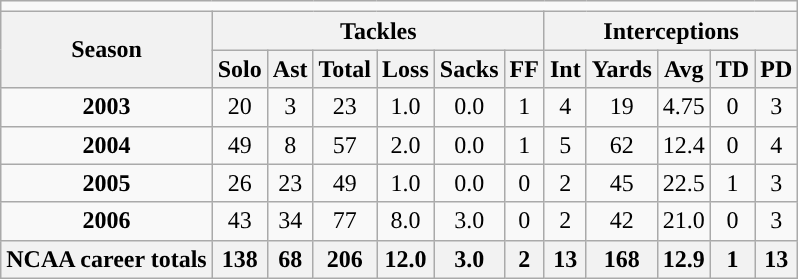<table class=wikitable style="text-align:center;">
<tr>
<td ! colspan="15"></td>
</tr>
<tr>
<th rowspan=2>Season</th>
<th colspan=6>Tackles</th>
<th colspan=5>Interceptions</th>
</tr>
<tr>
<th>Solo</th>
<th>Ast</th>
<th>Total</th>
<th>Loss</th>
<th>Sacks</th>
<th>FF</th>
<th>Int</th>
<th>Yards</th>
<th>Avg</th>
<th>TD</th>
<th>PD</th>
</tr>
<tr>
<td><strong>2003</strong></td>
<td>20</td>
<td>3</td>
<td>23</td>
<td>1.0</td>
<td>0.0</td>
<td>1</td>
<td>4</td>
<td>19</td>
<td>4.75</td>
<td>0</td>
<td>3</td>
</tr>
<tr>
<td><strong>2004</strong></td>
<td>49</td>
<td>8</td>
<td>57</td>
<td>2.0</td>
<td>0.0</td>
<td>1</td>
<td>5</td>
<td>62</td>
<td>12.4</td>
<td>0</td>
<td>4</td>
</tr>
<tr>
<td><strong>2005</strong></td>
<td>26</td>
<td>23</td>
<td>49</td>
<td>1.0</td>
<td>0.0</td>
<td>0</td>
<td>2</td>
<td>45</td>
<td>22.5</td>
<td>1</td>
<td>3</td>
</tr>
<tr>
<td><strong>2006</strong></td>
<td>43</td>
<td>34</td>
<td>77</td>
<td>8.0</td>
<td>3.0</td>
<td>0</td>
<td>2</td>
<td>42</td>
<td>21.0</td>
<td>0</td>
<td>3</td>
</tr>
<tr>
<th>NCAA career totals</th>
<th>138</th>
<th>68</th>
<th>206</th>
<th>12.0</th>
<th>3.0</th>
<th>2</th>
<th>13</th>
<th>168</th>
<th>12.9</th>
<th>1</th>
<th>13</th>
</tr>
</table>
